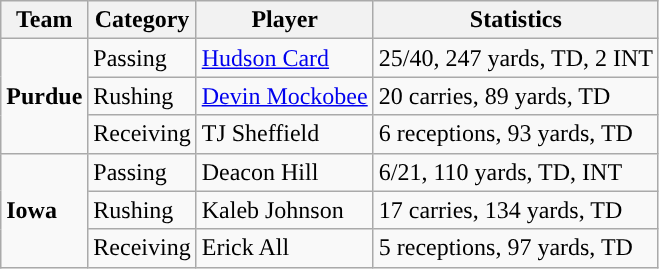<table class="wikitable" style="float: left;">
<tr>
<th>Team</th>
<th>Category</th>
<th>Player</th>
<th>Statistics</th>
</tr>
<tr>
<td rowspan=3><strong>Purdue</strong></td>
<td>Passing</td>
<td><a href='#'>Hudson Card</a></td>
<td>25/40, 247 yards, TD, 2 INT</td>
</tr>
<tr>
<td>Rushing</td>
<td><a href='#'>Devin Mockobee</a></td>
<td>20 carries, 89 yards, TD</td>
</tr>
<tr>
<td>Receiving</td>
<td>TJ Sheffield</td>
<td>6 receptions, 93 yards, TD</td>
</tr>
<tr>
<td rowspan=3><strong>Iowa</strong></td>
<td>Passing</td>
<td>Deacon Hill</td>
<td>6/21, 110 yards, TD, INT</td>
</tr>
<tr>
<td>Rushing</td>
<td>Kaleb Johnson</td>
<td>17 carries, 134 yards, TD</td>
</tr>
<tr>
<td>Receiving</td>
<td>Erick All</td>
<td>5 receptions, 97 yards, TD</td>
</tr>
</table>
